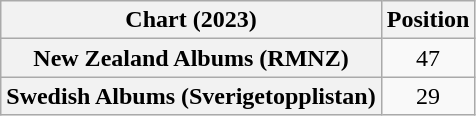<table class="wikitable sortable plainrowheaders" style="text-align:center">
<tr>
<th scope="col">Chart (2023)</th>
<th scope="col">Position</th>
</tr>
<tr>
<th scope="row">New Zealand Albums (RMNZ)</th>
<td>47</td>
</tr>
<tr>
<th scope="row">Swedish Albums (Sverigetopplistan)</th>
<td>29</td>
</tr>
</table>
